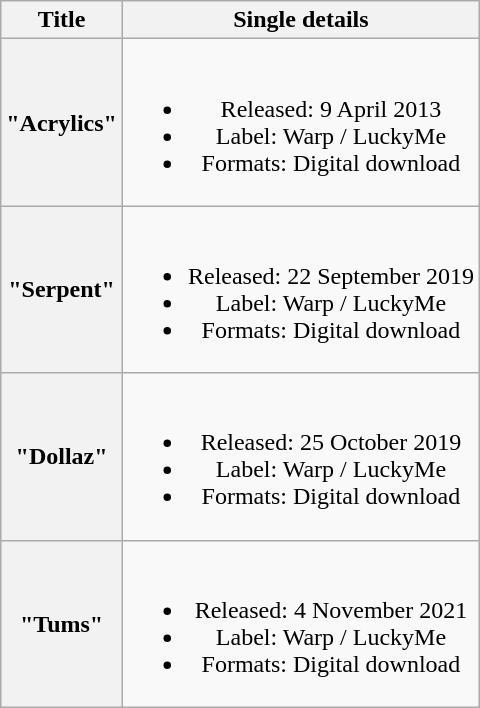<table class="wikitable plainrowheaders" style="text-align:center;">
<tr>
<th scope="col">Title</th>
<th scope="col">Single details</th>
</tr>
<tr>
<th scope="row">"Acrylics"</th>
<td><br><ul><li>Released: 9 April 2013</li><li>Label: Warp / LuckyMe</li><li>Formats: Digital download</li></ul></td>
</tr>
<tr>
<th scope="row">"Serpent"</th>
<td><br><ul><li>Released: 22 September 2019</li><li>Label: Warp / LuckyMe</li><li>Formats: Digital download</li></ul></td>
</tr>
<tr>
<th scope="row">"Dollaz"</th>
<td><br><ul><li>Released: 25 October 2019</li><li>Label: Warp / LuckyMe</li><li>Formats: Digital download</li></ul></td>
</tr>
<tr>
<th scope="row">"Tums"</th>
<td><br><ul><li>Released: 4 November 2021</li><li>Label: Warp / LuckyMe</li><li>Formats: Digital download</li></ul></td>
</tr>
</table>
